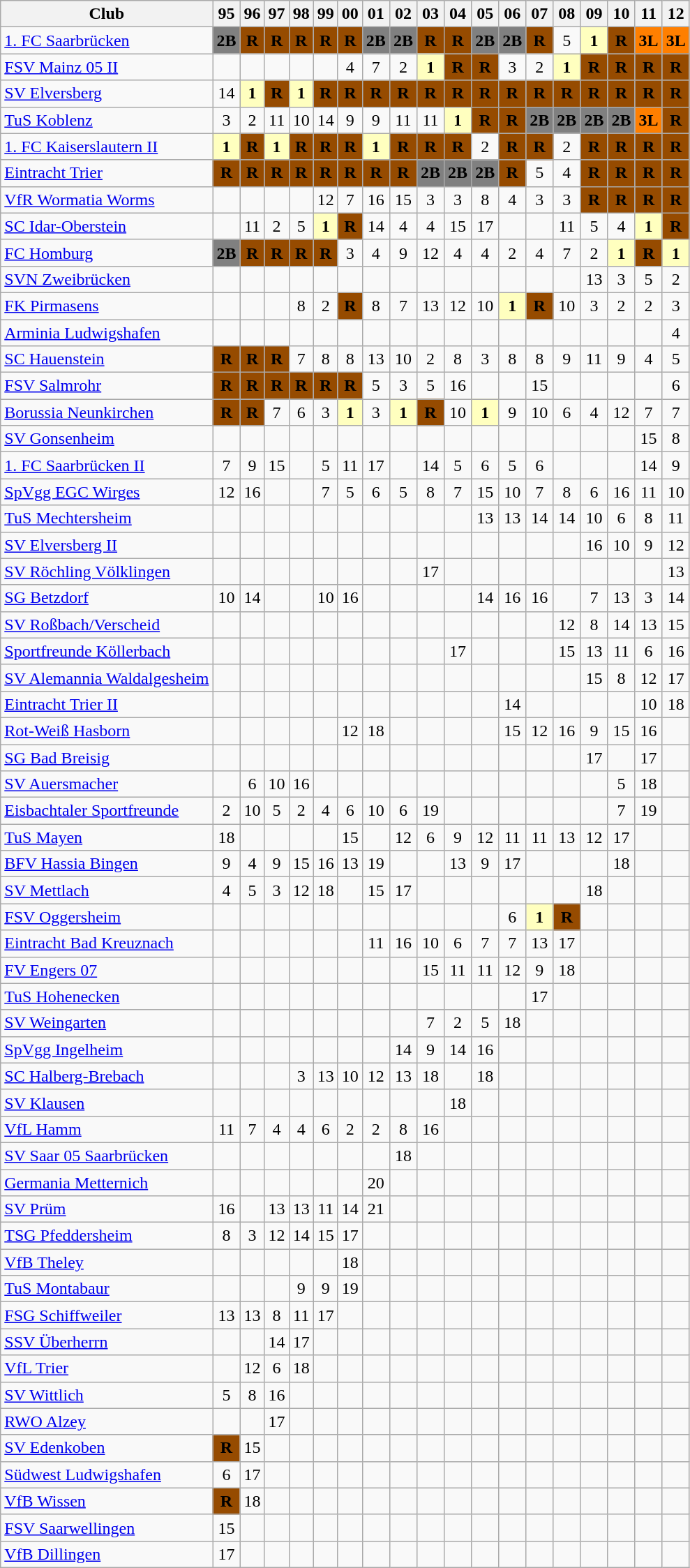<table class="wikitable sortable">
<tr>
<th>Club</th>
<th class="unsortable">95</th>
<th class="unsortable">96</th>
<th class="unsortable">97</th>
<th class="unsortable">98</th>
<th class="unsortable">99</th>
<th class="unsortable">00</th>
<th class="unsortable">01</th>
<th class="unsortable">02</th>
<th class="unsortable">03</th>
<th class="unsortable">04</th>
<th class="unsortable">05</th>
<th class="unsortable">06</th>
<th class="unsortable">07</th>
<th class="unsortable">08</th>
<th class="unsortable">09</th>
<th class="unsortable">10</th>
<th class="unsortable">11</th>
<th class="unsortable">12</th>
</tr>
<tr align="center">
<td align="left"><a href='#'>1. FC Saarbrücken</a></td>
<td style="background:#808080"><strong>2B</strong></td>
<td style="background:#964B00"><strong>R</strong></td>
<td style="background:#964B00"><strong>R</strong></td>
<td style="background:#964B00"><strong>R</strong></td>
<td style="background:#964B00"><strong>R</strong></td>
<td style="background:#964B00"><strong>R</strong></td>
<td style="background:#808080"><strong>2B</strong></td>
<td style="background:#808080"><strong>2B</strong></td>
<td style="background:#964B00"><strong>R</strong></td>
<td style="background:#964B00"><strong>R</strong></td>
<td style="background:#808080"><strong>2B</strong></td>
<td style="background:#808080"><strong>2B</strong></td>
<td style="background:#964B00"><strong>R</strong></td>
<td>5</td>
<td style="background:#ffffbf"><strong>1</strong></td>
<td style="background:#964B00"><strong>R</strong></td>
<td style="background:#FF7F00"><strong>3L</strong></td>
<td style="background:#FF7F00"><strong>3L</strong></td>
</tr>
<tr align="center">
<td align="left"><a href='#'>FSV Mainz 05 II</a></td>
<td></td>
<td></td>
<td></td>
<td></td>
<td></td>
<td>4</td>
<td>7</td>
<td>2</td>
<td style="background:#ffffbf"><strong>1</strong></td>
<td style="background:#964B00"><strong>R</strong></td>
<td style="background:#964B00"><strong>R</strong></td>
<td>3</td>
<td>2</td>
<td style="background:#ffffbf"><strong>1</strong></td>
<td style="background:#964B00"><strong>R</strong></td>
<td style="background:#964B00"><strong>R</strong></td>
<td style="background:#964B00"><strong>R</strong></td>
<td style="background:#964B00"><strong>R</strong></td>
</tr>
<tr align="center">
<td align="left"><a href='#'>SV Elversberg</a></td>
<td>14</td>
<td style="background:#ffffbf"><strong>1</strong></td>
<td style="background:#964B00"><strong>R</strong></td>
<td style="background:#ffffbf"><strong>1</strong></td>
<td style="background:#964B00"><strong>R</strong></td>
<td style="background:#964B00"><strong>R</strong></td>
<td style="background:#964B00"><strong>R</strong></td>
<td style="background:#964B00"><strong>R</strong></td>
<td style="background:#964B00"><strong>R</strong></td>
<td style="background:#964B00"><strong>R</strong></td>
<td style="background:#964B00"><strong>R</strong></td>
<td style="background:#964B00"><strong>R</strong></td>
<td style="background:#964B00"><strong>R</strong></td>
<td style="background:#964B00"><strong>R</strong></td>
<td style="background:#964B00"><strong>R</strong></td>
<td style="background:#964B00"><strong>R</strong></td>
<td style="background:#964B00"><strong>R</strong></td>
<td style="background:#964B00"><strong>R</strong></td>
</tr>
<tr align="center">
<td align="left"><a href='#'>TuS Koblenz</a></td>
<td>3</td>
<td>2</td>
<td>11</td>
<td>10</td>
<td>14</td>
<td>9</td>
<td>9</td>
<td>11</td>
<td>11</td>
<td style="background:#ffffbf"><strong>1</strong></td>
<td style="background:#964B00"><strong>R</strong></td>
<td style="background:#964B00"><strong>R</strong></td>
<td style="background:#808080"><strong>2B</strong></td>
<td style="background:#808080"><strong>2B</strong></td>
<td style="background:#808080"><strong>2B</strong></td>
<td style="background:#808080"><strong>2B</strong></td>
<td style="background:#FF7F00"><strong>3L</strong></td>
<td style="background:#964B00"><strong>R</strong></td>
</tr>
<tr align="center">
<td align="left"><a href='#'>1. FC Kaiserslautern II</a></td>
<td style="background:#ffffbf"><strong>1</strong></td>
<td style="background:#964B00"><strong>R</strong></td>
<td style="background:#ffffbf"><strong>1</strong></td>
<td style="background:#964B00"><strong>R</strong></td>
<td style="background:#964B00"><strong>R</strong></td>
<td style="background:#964B00"><strong>R</strong></td>
<td style="background:#ffffbf"><strong>1</strong></td>
<td style="background:#964B00"><strong>R</strong></td>
<td style="background:#964B00"><strong>R</strong></td>
<td style="background:#964B00"><strong>R</strong></td>
<td>2</td>
<td style="background:#964B00"><strong>R</strong></td>
<td style="background:#964B00"><strong>R</strong></td>
<td>2</td>
<td style="background:#964B00"><strong>R</strong></td>
<td style="background:#964B00"><strong>R</strong></td>
<td style="background:#964B00"><strong>R</strong></td>
<td style="background:#964B00"><strong>R</strong></td>
</tr>
<tr align="center">
<td align="left"><a href='#'>Eintracht Trier</a></td>
<td style="background:#964B00"><strong>R</strong></td>
<td style="background:#964B00"><strong>R</strong></td>
<td style="background:#964B00"><strong>R</strong></td>
<td style="background:#964B00"><strong>R</strong></td>
<td style="background:#964B00"><strong>R</strong></td>
<td style="background:#964B00"><strong>R</strong></td>
<td style="background:#964B00"><strong>R</strong></td>
<td style="background:#964B00"><strong>R</strong></td>
<td style="background:#808080"><strong>2B</strong></td>
<td style="background:#808080"><strong>2B</strong></td>
<td style="background:#808080"><strong>2B</strong></td>
<td style="background:#964B00"><strong>R</strong></td>
<td>5</td>
<td>4</td>
<td style="background:#964B00"><strong>R</strong></td>
<td style="background:#964B00"><strong>R</strong></td>
<td style="background:#964B00"><strong>R</strong></td>
<td style="background:#964B00"><strong>R</strong></td>
</tr>
<tr align="center">
<td align="left"><a href='#'>VfR Wormatia Worms</a></td>
<td></td>
<td></td>
<td></td>
<td></td>
<td>12</td>
<td>7</td>
<td>16</td>
<td>15</td>
<td>3</td>
<td>3</td>
<td>8</td>
<td>4</td>
<td>3</td>
<td>3</td>
<td style="background:#964B00"><strong>R</strong></td>
<td style="background:#964B00"><strong>R</strong></td>
<td style="background:#964B00"><strong>R</strong></td>
<td style="background:#964B00"><strong>R</strong></td>
</tr>
<tr align="center">
<td align="left"><a href='#'>SC Idar-Oberstein</a></td>
<td></td>
<td>11</td>
<td>2</td>
<td>5</td>
<td style="background:#ffffbf"><strong>1</strong></td>
<td style="background:#964B00"><strong>R</strong></td>
<td>14</td>
<td>4</td>
<td>4</td>
<td>15</td>
<td>17</td>
<td></td>
<td></td>
<td>11</td>
<td>5</td>
<td>4</td>
<td style="background:#ffffbf"><strong>1</strong></td>
<td style="background:#964B00"><strong>R</strong></td>
</tr>
<tr align="center">
<td align="left"><a href='#'>FC Homburg</a></td>
<td style="background:#808080"><strong>2B</strong></td>
<td style="background:#964B00"><strong>R</strong></td>
<td style="background:#964B00"><strong>R</strong></td>
<td style="background:#964B00"><strong>R</strong></td>
<td style="background:#964B00"><strong>R</strong></td>
<td>3</td>
<td>4</td>
<td>9</td>
<td>12</td>
<td>4</td>
<td>4</td>
<td>2</td>
<td>4</td>
<td>7</td>
<td>2</td>
<td style="background:#ffffbf"><strong>1</strong></td>
<td style="background:#964B00"><strong>R</strong></td>
<td style="background:#ffffbf"><strong>1</strong></td>
</tr>
<tr align="center">
<td align="left"><a href='#'>SVN Zweibrücken</a></td>
<td></td>
<td></td>
<td></td>
<td></td>
<td></td>
<td></td>
<td></td>
<td></td>
<td></td>
<td></td>
<td></td>
<td></td>
<td></td>
<td></td>
<td>13</td>
<td>3</td>
<td>5</td>
<td>2</td>
</tr>
<tr align="center">
<td align="left"><a href='#'>FK Pirmasens</a></td>
<td></td>
<td></td>
<td></td>
<td>8</td>
<td>2</td>
<td style="background:#964B00"><strong>R</strong></td>
<td>8</td>
<td>7</td>
<td>13</td>
<td>12</td>
<td>10</td>
<td style="background:#ffffbf"><strong>1</strong></td>
<td style="background:#964B00"><strong>R</strong></td>
<td>10</td>
<td>3</td>
<td>2</td>
<td>2</td>
<td>3</td>
</tr>
<tr align="center">
<td align="left"><a href='#'>Arminia Ludwigshafen</a></td>
<td></td>
<td></td>
<td></td>
<td></td>
<td></td>
<td></td>
<td></td>
<td></td>
<td></td>
<td></td>
<td></td>
<td></td>
<td></td>
<td></td>
<td></td>
<td></td>
<td></td>
<td>4</td>
</tr>
<tr align="center">
<td align="left"><a href='#'>SC Hauenstein</a></td>
<td style="background:#964B00"><strong>R</strong></td>
<td style="background:#964B00"><strong>R</strong></td>
<td style="background:#964B00"><strong>R</strong></td>
<td>7</td>
<td>8</td>
<td>8</td>
<td>13</td>
<td>10</td>
<td>2</td>
<td>8</td>
<td>3</td>
<td>8</td>
<td>8</td>
<td>9</td>
<td>11</td>
<td>9</td>
<td>4</td>
<td>5</td>
</tr>
<tr align="center">
<td align="left"><a href='#'>FSV Salmrohr</a></td>
<td style="background:#964B00"><strong>R</strong></td>
<td style="background:#964B00"><strong>R</strong></td>
<td style="background:#964B00"><strong>R</strong></td>
<td style="background:#964B00"><strong>R</strong></td>
<td style="background:#964B00"><strong>R</strong></td>
<td style="background:#964B00"><strong>R</strong></td>
<td>5</td>
<td>3</td>
<td>5</td>
<td>16</td>
<td></td>
<td></td>
<td>15</td>
<td></td>
<td></td>
<td></td>
<td></td>
<td>6</td>
</tr>
<tr align="center">
<td align="left"><a href='#'>Borussia Neunkirchen</a></td>
<td style="background:#964B00"><strong>R</strong></td>
<td style="background:#964B00"><strong>R</strong></td>
<td>7</td>
<td>6</td>
<td>3</td>
<td style="background:#ffffbf"><strong>1</strong></td>
<td>3</td>
<td style="background:#ffffbf"><strong>1</strong></td>
<td style="background:#964B00"><strong>R</strong></td>
<td>10</td>
<td style="background:#ffffbf"><strong>1</strong></td>
<td>9</td>
<td>10</td>
<td>6</td>
<td>4</td>
<td>12</td>
<td>7</td>
<td>7</td>
</tr>
<tr align="center">
<td align="left"><a href='#'>SV Gonsenheim</a></td>
<td></td>
<td></td>
<td></td>
<td></td>
<td></td>
<td></td>
<td></td>
<td></td>
<td></td>
<td></td>
<td></td>
<td></td>
<td></td>
<td></td>
<td></td>
<td></td>
<td>15</td>
<td>8</td>
</tr>
<tr align="center">
<td align="left"><a href='#'>1. FC Saarbrücken II</a></td>
<td>7</td>
<td>9</td>
<td>15</td>
<td></td>
<td>5</td>
<td>11</td>
<td>17</td>
<td></td>
<td>14</td>
<td>5</td>
<td>6</td>
<td>5</td>
<td>6</td>
<td></td>
<td></td>
<td></td>
<td>14</td>
<td>9</td>
</tr>
<tr align="center">
<td align="left"><a href='#'>SpVgg EGC Wirges</a></td>
<td>12</td>
<td>16</td>
<td></td>
<td></td>
<td>7</td>
<td>5</td>
<td>6</td>
<td>5</td>
<td>8</td>
<td>7</td>
<td>15</td>
<td>10</td>
<td>7</td>
<td>8</td>
<td>6</td>
<td>16</td>
<td>11</td>
<td>10</td>
</tr>
<tr align="center">
<td align="left"><a href='#'>TuS Mechtersheim</a></td>
<td></td>
<td></td>
<td></td>
<td></td>
<td></td>
<td></td>
<td></td>
<td></td>
<td></td>
<td></td>
<td>13</td>
<td>13</td>
<td>14</td>
<td>14</td>
<td>10</td>
<td>6</td>
<td>8</td>
<td>11</td>
</tr>
<tr align="center">
<td align="left"><a href='#'>SV Elversberg II</a></td>
<td></td>
<td></td>
<td></td>
<td></td>
<td></td>
<td></td>
<td></td>
<td></td>
<td></td>
<td></td>
<td></td>
<td></td>
<td></td>
<td></td>
<td>16</td>
<td>10</td>
<td>9</td>
<td>12</td>
</tr>
<tr align="center">
<td align="left"><a href='#'>SV Röchling Völklingen</a></td>
<td></td>
<td></td>
<td></td>
<td></td>
<td></td>
<td></td>
<td></td>
<td></td>
<td>17</td>
<td></td>
<td></td>
<td></td>
<td></td>
<td></td>
<td></td>
<td></td>
<td></td>
<td>13</td>
</tr>
<tr align="center">
<td align="left"><a href='#'>SG Betzdorf</a></td>
<td>10</td>
<td>14</td>
<td></td>
<td></td>
<td>10</td>
<td>16</td>
<td></td>
<td></td>
<td></td>
<td></td>
<td>14</td>
<td>16</td>
<td>16</td>
<td></td>
<td>7</td>
<td>13</td>
<td>3</td>
<td>14</td>
</tr>
<tr align="center">
<td align="left"><a href='#'>SV Roßbach/Verscheid</a></td>
<td></td>
<td></td>
<td></td>
<td></td>
<td></td>
<td></td>
<td></td>
<td></td>
<td></td>
<td></td>
<td></td>
<td></td>
<td></td>
<td>12</td>
<td>8</td>
<td>14</td>
<td>13</td>
<td>15</td>
</tr>
<tr align="center">
<td align="left"><a href='#'>Sportfreunde Köllerbach</a></td>
<td></td>
<td></td>
<td></td>
<td></td>
<td></td>
<td></td>
<td></td>
<td></td>
<td></td>
<td>17</td>
<td></td>
<td></td>
<td></td>
<td>15</td>
<td>13</td>
<td>11</td>
<td>6</td>
<td>16</td>
</tr>
<tr align="center">
<td align="left"><a href='#'>SV Alemannia Waldalgesheim</a></td>
<td></td>
<td></td>
<td></td>
<td></td>
<td></td>
<td></td>
<td></td>
<td></td>
<td></td>
<td></td>
<td></td>
<td></td>
<td></td>
<td></td>
<td>15</td>
<td>8</td>
<td>12</td>
<td>17</td>
</tr>
<tr align="center">
<td align="left"><a href='#'>Eintracht Trier II</a></td>
<td></td>
<td></td>
<td></td>
<td></td>
<td></td>
<td></td>
<td></td>
<td></td>
<td></td>
<td></td>
<td></td>
<td>14</td>
<td></td>
<td></td>
<td></td>
<td></td>
<td>10</td>
<td>18</td>
</tr>
<tr align="center">
<td align="left"><a href='#'>Rot-Weiß Hasborn</a></td>
<td></td>
<td></td>
<td></td>
<td></td>
<td></td>
<td>12</td>
<td>18</td>
<td></td>
<td></td>
<td></td>
<td></td>
<td>15</td>
<td>12</td>
<td>16</td>
<td>9</td>
<td>15</td>
<td>16</td>
<td></td>
</tr>
<tr align="center">
<td align="left"><a href='#'>SG Bad Breisig</a></td>
<td></td>
<td></td>
<td></td>
<td></td>
<td></td>
<td></td>
<td></td>
<td></td>
<td></td>
<td></td>
<td></td>
<td></td>
<td></td>
<td></td>
<td>17</td>
<td></td>
<td>17</td>
<td></td>
</tr>
<tr align="center">
<td align="left"><a href='#'>SV Auersmacher</a></td>
<td></td>
<td>6</td>
<td>10</td>
<td>16</td>
<td></td>
<td></td>
<td></td>
<td></td>
<td></td>
<td></td>
<td></td>
<td></td>
<td></td>
<td></td>
<td></td>
<td>5</td>
<td>18</td>
<td></td>
</tr>
<tr align="center">
<td align="left"><a href='#'>Eisbachtaler Sportfreunde</a></td>
<td>2</td>
<td>10</td>
<td>5</td>
<td>2</td>
<td>4</td>
<td>6</td>
<td>10</td>
<td>6</td>
<td>19</td>
<td></td>
<td></td>
<td></td>
<td></td>
<td></td>
<td></td>
<td>7</td>
<td>19</td>
<td></td>
</tr>
<tr align="center">
<td align="left"><a href='#'>TuS Mayen</a></td>
<td>18</td>
<td></td>
<td></td>
<td></td>
<td></td>
<td>15</td>
<td></td>
<td>12</td>
<td>6</td>
<td>9</td>
<td>12</td>
<td>11</td>
<td>11</td>
<td>13</td>
<td>12</td>
<td>17</td>
<td></td>
<td></td>
</tr>
<tr align="center">
<td align="left"><a href='#'>BFV Hassia Bingen</a></td>
<td>9</td>
<td>4</td>
<td>9</td>
<td>15</td>
<td>16</td>
<td>13</td>
<td>19</td>
<td></td>
<td></td>
<td>13</td>
<td>9</td>
<td>17</td>
<td></td>
<td></td>
<td></td>
<td>18</td>
<td></td>
<td></td>
</tr>
<tr align="center">
<td align="left"><a href='#'>SV Mettlach</a></td>
<td>4</td>
<td>5</td>
<td>3</td>
<td>12</td>
<td>18</td>
<td></td>
<td>15</td>
<td>17</td>
<td></td>
<td></td>
<td></td>
<td></td>
<td></td>
<td></td>
<td>18</td>
<td></td>
<td></td>
<td></td>
</tr>
<tr align="center">
<td align="left"><a href='#'>FSV Oggersheim</a></td>
<td></td>
<td></td>
<td></td>
<td></td>
<td></td>
<td></td>
<td></td>
<td></td>
<td></td>
<td></td>
<td></td>
<td>6</td>
<td style="background:#ffffbf"><strong>1</strong></td>
<td style="background:#964B00"><strong>R</strong></td>
<td></td>
<td></td>
<td></td>
<td></td>
</tr>
<tr align="center">
<td align="left"><a href='#'>Eintracht Bad Kreuznach</a></td>
<td></td>
<td></td>
<td></td>
<td></td>
<td></td>
<td></td>
<td>11</td>
<td>16</td>
<td>10</td>
<td>6</td>
<td>7</td>
<td>7</td>
<td>13</td>
<td>17</td>
<td></td>
<td></td>
<td></td>
<td></td>
</tr>
<tr align="center">
<td align="left"><a href='#'>FV Engers 07</a></td>
<td></td>
<td></td>
<td></td>
<td></td>
<td></td>
<td></td>
<td></td>
<td></td>
<td>15</td>
<td>11</td>
<td>11</td>
<td>12</td>
<td>9</td>
<td>18</td>
<td></td>
<td></td>
<td></td>
<td></td>
</tr>
<tr align="center">
<td align="left"><a href='#'>TuS Hohenecken</a></td>
<td></td>
<td></td>
<td></td>
<td></td>
<td></td>
<td></td>
<td></td>
<td></td>
<td></td>
<td></td>
<td></td>
<td></td>
<td>17</td>
<td></td>
<td></td>
<td></td>
<td></td>
<td></td>
</tr>
<tr align="center">
<td align="left"><a href='#'>SV Weingarten</a></td>
<td></td>
<td></td>
<td></td>
<td></td>
<td></td>
<td></td>
<td></td>
<td></td>
<td>7</td>
<td>2</td>
<td>5</td>
<td>18</td>
<td></td>
<td></td>
<td></td>
<td></td>
<td></td>
<td></td>
</tr>
<tr align="center">
<td align="left"><a href='#'>SpVgg Ingelheim</a></td>
<td></td>
<td></td>
<td></td>
<td></td>
<td></td>
<td></td>
<td></td>
<td>14</td>
<td>9</td>
<td>14</td>
<td>16</td>
<td></td>
<td></td>
<td></td>
<td></td>
<td></td>
<td></td>
<td></td>
</tr>
<tr align="center">
<td align="left"><a href='#'>SC Halberg-Brebach</a></td>
<td></td>
<td></td>
<td></td>
<td>3</td>
<td>13</td>
<td>10</td>
<td>12</td>
<td>13</td>
<td>18</td>
<td></td>
<td>18</td>
<td></td>
<td></td>
<td></td>
<td></td>
<td></td>
<td></td>
<td></td>
</tr>
<tr align="center">
<td align="left"><a href='#'>SV Klausen</a></td>
<td></td>
<td></td>
<td></td>
<td></td>
<td></td>
<td></td>
<td></td>
<td></td>
<td></td>
<td>18</td>
<td></td>
<td></td>
<td></td>
<td></td>
<td></td>
<td></td>
<td></td>
<td></td>
</tr>
<tr align="center">
<td align="left"><a href='#'>VfL Hamm</a></td>
<td>11</td>
<td>7</td>
<td>4</td>
<td>4</td>
<td>6</td>
<td>2</td>
<td>2</td>
<td>8</td>
<td>16</td>
<td></td>
<td></td>
<td></td>
<td></td>
<td></td>
<td></td>
<td></td>
<td></td>
<td></td>
</tr>
<tr align="center">
<td align="left"><a href='#'>SV Saar 05 Saarbrücken</a></td>
<td></td>
<td></td>
<td></td>
<td></td>
<td></td>
<td></td>
<td></td>
<td>18</td>
<td></td>
<td></td>
<td></td>
<td></td>
<td></td>
<td></td>
<td></td>
<td></td>
<td></td>
<td></td>
</tr>
<tr align="center">
<td align="left"><a href='#'>Germania Metternich</a></td>
<td></td>
<td></td>
<td></td>
<td></td>
<td></td>
<td></td>
<td>20</td>
<td></td>
<td></td>
<td></td>
<td></td>
<td></td>
<td></td>
<td></td>
<td></td>
<td></td>
<td></td>
<td></td>
</tr>
<tr align="center">
<td align="left"><a href='#'>SV Prüm</a></td>
<td>16</td>
<td></td>
<td>13</td>
<td>13</td>
<td>11</td>
<td>14</td>
<td>21</td>
<td></td>
<td></td>
<td></td>
<td></td>
<td></td>
<td></td>
<td></td>
<td></td>
<td></td>
<td></td>
<td></td>
</tr>
<tr align="center">
<td align="left"><a href='#'>TSG Pfeddersheim</a></td>
<td>8</td>
<td>3</td>
<td>12</td>
<td>14</td>
<td>15</td>
<td>17</td>
<td></td>
<td></td>
<td></td>
<td></td>
<td></td>
<td></td>
<td></td>
<td></td>
<td></td>
<td></td>
<td></td>
<td></td>
</tr>
<tr align="center">
<td align="left"><a href='#'>VfB Theley</a></td>
<td></td>
<td></td>
<td></td>
<td></td>
<td></td>
<td>18</td>
<td></td>
<td></td>
<td></td>
<td></td>
<td></td>
<td></td>
<td></td>
<td></td>
<td></td>
<td></td>
<td></td>
<td></td>
</tr>
<tr align="center">
<td align="left"><a href='#'>TuS Montabaur</a></td>
<td></td>
<td></td>
<td></td>
<td>9</td>
<td>9</td>
<td>19</td>
<td></td>
<td></td>
<td></td>
<td></td>
<td></td>
<td></td>
<td></td>
<td></td>
<td></td>
<td></td>
<td></td>
<td></td>
</tr>
<tr align="center">
<td align="left"><a href='#'>FSG Schiffweiler</a></td>
<td>13</td>
<td>13</td>
<td>8</td>
<td>11</td>
<td>17</td>
<td></td>
<td></td>
<td></td>
<td></td>
<td></td>
<td></td>
<td></td>
<td></td>
<td></td>
<td></td>
<td></td>
<td></td>
<td></td>
</tr>
<tr align="center">
<td align="left"><a href='#'>SSV Überherrn</a></td>
<td></td>
<td></td>
<td>14</td>
<td>17</td>
<td></td>
<td></td>
<td></td>
<td></td>
<td></td>
<td></td>
<td></td>
<td></td>
<td></td>
<td></td>
<td></td>
<td></td>
<td></td>
<td></td>
</tr>
<tr align="center">
<td align="left"><a href='#'>VfL Trier</a></td>
<td></td>
<td>12</td>
<td>6</td>
<td>18</td>
<td></td>
<td></td>
<td></td>
<td></td>
<td></td>
<td></td>
<td></td>
<td></td>
<td></td>
<td></td>
<td></td>
<td></td>
<td></td>
<td></td>
</tr>
<tr align="center">
<td align="left"><a href='#'>SV Wittlich</a></td>
<td>5</td>
<td>8</td>
<td>16</td>
<td></td>
<td></td>
<td></td>
<td></td>
<td></td>
<td></td>
<td></td>
<td></td>
<td></td>
<td></td>
<td></td>
<td></td>
<td></td>
<td></td>
<td></td>
</tr>
<tr align="center">
<td align="left"><a href='#'>RWO Alzey</a></td>
<td></td>
<td></td>
<td>17</td>
<td></td>
<td></td>
<td></td>
<td></td>
<td></td>
<td></td>
<td></td>
<td></td>
<td></td>
<td></td>
<td></td>
<td></td>
<td></td>
<td></td>
<td></td>
</tr>
<tr align="center">
<td align="left"><a href='#'>SV Edenkoben</a></td>
<td style="background:#964B00"><strong>R</strong></td>
<td>15</td>
<td></td>
<td></td>
<td></td>
<td></td>
<td></td>
<td></td>
<td></td>
<td></td>
<td></td>
<td></td>
<td></td>
<td></td>
<td></td>
<td></td>
<td></td>
<td></td>
</tr>
<tr align="center">
<td align="left"><a href='#'>Südwest Ludwigshafen</a></td>
<td>6</td>
<td>17</td>
<td></td>
<td></td>
<td></td>
<td></td>
<td></td>
<td></td>
<td></td>
<td></td>
<td></td>
<td></td>
<td></td>
<td></td>
<td></td>
<td></td>
<td></td>
<td></td>
</tr>
<tr align="center">
<td align="left"><a href='#'>VfB Wissen</a></td>
<td style="background:#964B00"><strong>R</strong></td>
<td>18</td>
<td></td>
<td></td>
<td></td>
<td></td>
<td></td>
<td></td>
<td></td>
<td></td>
<td></td>
<td></td>
<td></td>
<td></td>
<td></td>
<td></td>
<td></td>
<td></td>
</tr>
<tr align="center">
<td align="left"><a href='#'>FSV Saarwellingen</a></td>
<td>15</td>
<td></td>
<td></td>
<td></td>
<td></td>
<td></td>
<td></td>
<td></td>
<td></td>
<td></td>
<td></td>
<td></td>
<td></td>
<td></td>
<td></td>
<td></td>
<td></td>
<td></td>
</tr>
<tr align="center">
<td align="left"><a href='#'>VfB Dillingen</a></td>
<td>17</td>
<td></td>
<td></td>
<td></td>
<td></td>
<td></td>
<td></td>
<td></td>
<td></td>
<td></td>
<td></td>
<td></td>
<td></td>
<td></td>
<td></td>
<td></td>
<td></td>
<td></td>
</tr>
</table>
